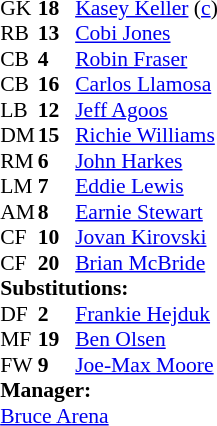<table style="font-size: 90%" cellspacing="0" cellpadding="0" align="center">
<tr>
<th width=25></th>
<th width=25></th>
</tr>
<tr>
<td>GK</td>
<td><strong>18</strong></td>
<td><a href='#'>Kasey Keller</a> (<a href='#'>c</a>)</td>
</tr>
<tr>
<td>RB</td>
<td><strong>13</strong></td>
<td><a href='#'>Cobi Jones</a></td>
<td></td>
<td></td>
</tr>
<tr>
<td>CB</td>
<td><strong>4</strong></td>
<td><a href='#'>Robin Fraser</a></td>
</tr>
<tr>
<td>CB</td>
<td><strong>16</strong></td>
<td><a href='#'>Carlos Llamosa</a></td>
</tr>
<tr>
<td>LB</td>
<td><strong>12</strong></td>
<td><a href='#'>Jeff Agoos</a></td>
</tr>
<tr>
<td>DM</td>
<td><strong>15</strong></td>
<td><a href='#'>Richie Williams</a></td>
</tr>
<tr>
<td>RM</td>
<td><strong>6</strong></td>
<td><a href='#'>John Harkes</a></td>
</tr>
<tr>
<td>LM</td>
<td><strong>7</strong></td>
<td><a href='#'>Eddie Lewis</a></td>
<td></td>
<td></td>
</tr>
<tr>
<td>AM</td>
<td><strong>8</strong></td>
<td><a href='#'>Earnie Stewart</a></td>
<td></td>
<td></td>
</tr>
<tr>
<td>CF</td>
<td><strong>10</strong></td>
<td><a href='#'>Jovan Kirovski</a></td>
</tr>
<tr>
<td>CF</td>
<td><strong>20</strong></td>
<td><a href='#'>Brian McBride</a></td>
</tr>
<tr>
<td colspan=3><strong>Substitutions:</strong></td>
</tr>
<tr>
<td>DF</td>
<td><strong>2</strong></td>
<td><a href='#'>Frankie Hejduk</a></td>
<td></td>
<td></td>
</tr>
<tr>
<td>MF</td>
<td><strong>19</strong></td>
<td><a href='#'>Ben Olsen</a></td>
<td></td>
<td></td>
</tr>
<tr>
<td>FW</td>
<td><strong>9</strong></td>
<td><a href='#'>Joe-Max Moore</a></td>
<td></td>
<td></td>
</tr>
<tr>
<td colspan=3><strong>Manager:</strong></td>
</tr>
<tr>
<td colspan=3><a href='#'>Bruce Arena</a></td>
</tr>
</table>
